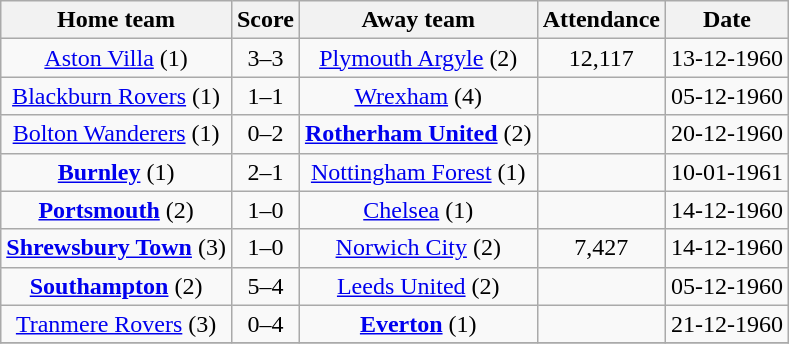<table class="wikitable" style="text-align: center">
<tr>
<th>Home team</th>
<th>Score</th>
<th>Away team</th>
<th>Attendance</th>
<th>Date</th>
</tr>
<tr>
<td><a href='#'>Aston Villa</a> (1)</td>
<td>3–3</td>
<td><a href='#'>Plymouth Argyle</a> (2)</td>
<td>12,117</td>
<td>13-12-1960</td>
</tr>
<tr>
<td><a href='#'>Blackburn Rovers</a> (1)</td>
<td>1–1</td>
<td><a href='#'>Wrexham</a> (4)</td>
<td></td>
<td>05-12-1960</td>
</tr>
<tr>
<td><a href='#'>Bolton Wanderers</a> (1)</td>
<td>0–2</td>
<td><strong><a href='#'>Rotherham United</a></strong> (2)</td>
<td></td>
<td>20-12-1960</td>
</tr>
<tr>
<td><strong><a href='#'>Burnley</a></strong> (1)</td>
<td>2–1</td>
<td><a href='#'>Nottingham Forest</a> (1)</td>
<td></td>
<td>10-01-1961</td>
</tr>
<tr>
<td><strong><a href='#'>Portsmouth</a></strong> (2)</td>
<td>1–0</td>
<td><a href='#'>Chelsea</a> (1)</td>
<td></td>
<td>14-12-1960</td>
</tr>
<tr>
<td><strong><a href='#'>Shrewsbury Town</a></strong> (3)</td>
<td>1–0</td>
<td><a href='#'>Norwich City</a> (2)</td>
<td>7,427</td>
<td>14-12-1960</td>
</tr>
<tr>
<td><strong><a href='#'>Southampton</a></strong> (2)</td>
<td>5–4</td>
<td><a href='#'>Leeds United</a> (2)</td>
<td></td>
<td>05-12-1960</td>
</tr>
<tr>
<td><a href='#'>Tranmere Rovers</a> (3)</td>
<td>0–4</td>
<td><strong><a href='#'>Everton</a></strong> (1)</td>
<td></td>
<td>21-12-1960</td>
</tr>
<tr>
</tr>
</table>
